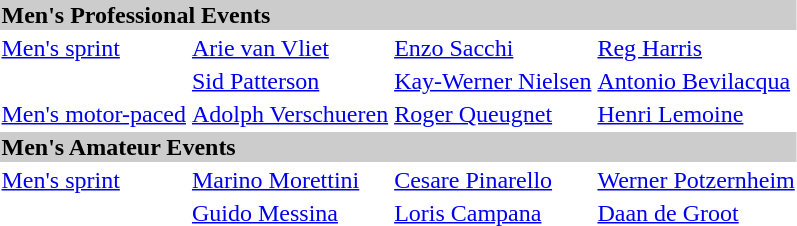<table>
<tr bgcolor="#cccccc">
<td colspan=7><strong>Men's Professional Events</strong></td>
</tr>
<tr>
<td><a href='#'>Men's sprint</a> <br></td>
<td><a href='#'>Arie van Vliet</a><br></td>
<td><a href='#'>Enzo Sacchi</a><br></td>
<td><a href='#'>Reg Harris</a><br></td>
</tr>
<tr>
<td><br></td>
<td><a href='#'>Sid Patterson</a><br></td>
<td><a href='#'>Kay-Werner Nielsen</a><br></td>
<td><a href='#'>Antonio Bevilacqua</a><br></td>
</tr>
<tr>
<td><a href='#'>Men's motor-paced</a><br></td>
<td><a href='#'>Adolph Verschueren</a><br></td>
<td><a href='#'>Roger Queugnet</a><br></td>
<td><a href='#'>Henri Lemoine</a><br></td>
</tr>
<tr bgcolor="#cccccc">
<td colspan=7><strong>Men's Amateur Events</strong></td>
</tr>
<tr>
<td><a href='#'>Men's sprint</a> <br></td>
<td><a href='#'>Marino Morettini</a> <br></td>
<td><a href='#'>Cesare Pinarello</a> <br></td>
<td><a href='#'>Werner Potzernheim</a><br></td>
</tr>
<tr>
<td><br></td>
<td><a href='#'>Guido Messina</a><br></td>
<td><a href='#'>Loris Campana</a><br></td>
<td><a href='#'>Daan de Groot</a><br></td>
</tr>
</table>
